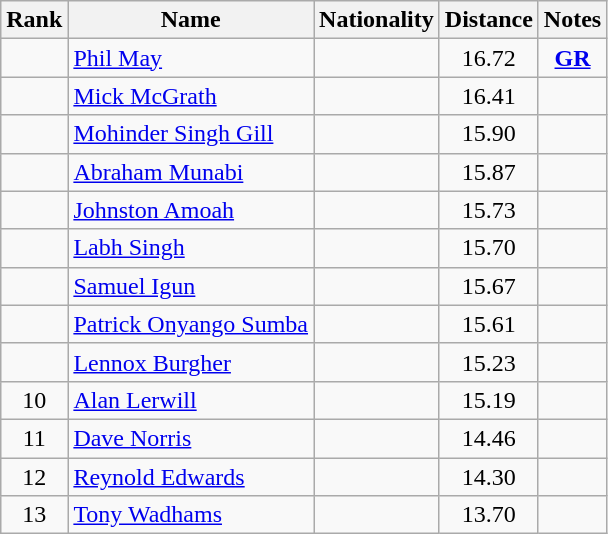<table class="wikitable sortable" style=" text-align:center;">
<tr>
<th scope=col>Rank</th>
<th scope=col>Name</th>
<th scope=col>Nationality</th>
<th scope=col>Distance</th>
<th scope=col>Notes</th>
</tr>
<tr>
<td></td>
<td style="text-align:left;"><a href='#'>Phil May</a></td>
<td style="text-align:left;"></td>
<td>16.72</td>
<td><strong><a href='#'>GR</a></strong></td>
</tr>
<tr>
<td></td>
<td style="text-align:left;"><a href='#'>Mick McGrath</a></td>
<td style="text-align:left;"></td>
<td>16.41</td>
<td></td>
</tr>
<tr>
<td></td>
<td style="text-align:left;"><a href='#'>Mohinder Singh Gill</a></td>
<td style="text-align:left;"></td>
<td>15.90</td>
<td></td>
</tr>
<tr>
<td></td>
<td style="text-align:left;"><a href='#'>Abraham Munabi</a></td>
<td style="text-align:left;"></td>
<td>15.87</td>
<td></td>
</tr>
<tr>
<td></td>
<td style="text-align:left;"><a href='#'>Johnston Amoah</a></td>
<td style="text-align:left;"></td>
<td>15.73</td>
<td></td>
</tr>
<tr>
<td></td>
<td style="text-align:left;"><a href='#'>Labh Singh</a></td>
<td style="text-align:left;"></td>
<td>15.70</td>
<td></td>
</tr>
<tr>
<td></td>
<td style="text-align:left;"><a href='#'>Samuel Igun</a></td>
<td style="text-align:left;"></td>
<td>15.67</td>
<td></td>
</tr>
<tr>
<td></td>
<td style="text-align:left;"><a href='#'>Patrick Onyango Sumba</a></td>
<td style="text-align:left;"></td>
<td>15.61</td>
<td></td>
</tr>
<tr>
<td></td>
<td style="text-align:left;"><a href='#'>Lennox Burgher</a></td>
<td style="text-align:left;"></td>
<td>15.23</td>
<td></td>
</tr>
<tr>
<td>10</td>
<td style="text-align:left;"><a href='#'>Alan Lerwill</a></td>
<td style="text-align:left;"></td>
<td>15.19</td>
<td></td>
</tr>
<tr>
<td>11</td>
<td style="text-align:left;"><a href='#'>Dave Norris</a></td>
<td style="text-align:left;"></td>
<td>14.46</td>
<td></td>
</tr>
<tr>
<td>12</td>
<td style="text-align:left;"><a href='#'>Reynold Edwards</a></td>
<td style="text-align:left;"></td>
<td>14.30</td>
<td></td>
</tr>
<tr>
<td>13</td>
<td style="text-align:left;"><a href='#'>Tony Wadhams</a></td>
<td style="text-align:left;"></td>
<td>13.70</td>
<td></td>
</tr>
</table>
